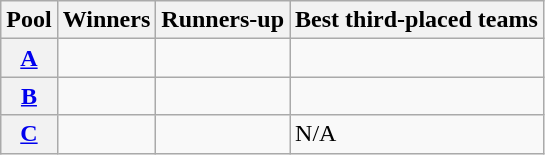<table class="wikitable">
<tr>
<th>Pool</th>
<th>Winners</th>
<th>Runners-up</th>
<th>Best third-placed teams</th>
</tr>
<tr>
<th><a href='#'>A</a></th>
<td></td>
<td></td>
<td></td>
</tr>
<tr>
<th><a href='#'>B</a></th>
<td></td>
<td></td>
<td></td>
</tr>
<tr>
<th><a href='#'>C</a></th>
<td></td>
<td></td>
<td>N/A</td>
</tr>
</table>
